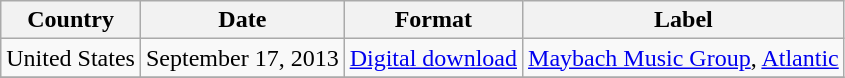<table class="wikitable">
<tr>
<th>Country</th>
<th>Date</th>
<th>Format</th>
<th>Label</th>
</tr>
<tr>
<td rowspan="1">United States</td>
<td>September 17, 2013</td>
<td><a href='#'>Digital download</a></td>
<td rowspan="1"><a href='#'>Maybach Music Group</a>, <a href='#'>Atlantic</a></td>
</tr>
<tr>
</tr>
</table>
